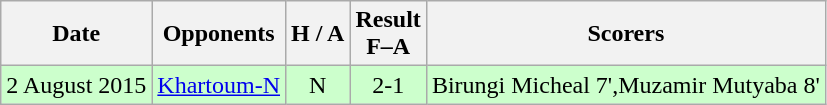<table class="wikitable" style="text-align:center">
<tr>
<th>Date</th>
<th>Opponents</th>
<th>H / A</th>
<th>Result<br>F–A</th>
<th>Scorers</th>
</tr>
<tr bgcolor="#ccffcc">
<td>2 August 2015</td>
<td><a href='#'>Khartoum-N</a> </td>
<td>N</td>
<td>2-1</td>
<td>Birungi Micheal 7',Muzamir Mutyaba 8'</td>
</tr>
</table>
